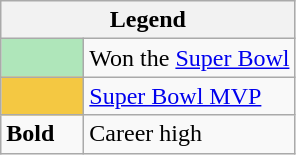<table class="wikitable">
<tr>
<th colspan="2">Legend</th>
</tr>
<tr>
<td style="background:#afe6ba; width:3em;"></td>
<td>Won the <a href='#'>Super Bowl</a></td>
</tr>
<tr>
<td style="background:#f4c842; width:3em;"></td>
<td><a href='#'>Super Bowl MVP</a></td>
</tr>
<tr>
<td><strong>Bold</strong></td>
<td>Career high</td>
</tr>
</table>
